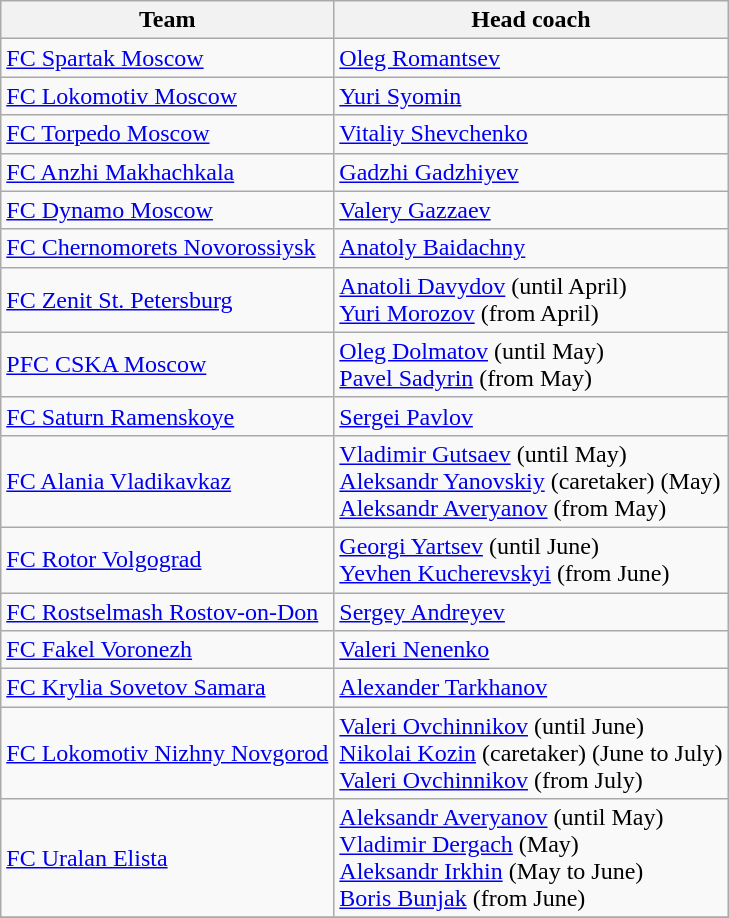<table class="wikitable">
<tr>
<th>Team</th>
<th>Head coach</th>
</tr>
<tr>
<td><a href='#'>FC Spartak Moscow</a></td>
<td><a href='#'>Oleg Romantsev</a></td>
</tr>
<tr>
<td><a href='#'>FC Lokomotiv Moscow</a></td>
<td><a href='#'>Yuri Syomin</a></td>
</tr>
<tr>
<td><a href='#'>FC Torpedo Moscow</a></td>
<td><a href='#'>Vitaliy Shevchenko</a></td>
</tr>
<tr>
<td><a href='#'>FC Anzhi Makhachkala</a></td>
<td><a href='#'>Gadzhi Gadzhiyev</a></td>
</tr>
<tr>
<td><a href='#'>FC Dynamo Moscow</a></td>
<td><a href='#'>Valery Gazzaev</a></td>
</tr>
<tr>
<td><a href='#'>FC Chernomorets Novorossiysk</a></td>
<td><a href='#'>Anatoly Baidachny</a></td>
</tr>
<tr>
<td><a href='#'>FC Zenit St. Petersburg</a></td>
<td><a href='#'>Anatoli Davydov</a> (until April)<br><a href='#'>Yuri Morozov</a> (from April)</td>
</tr>
<tr>
<td><a href='#'>PFC CSKA Moscow</a></td>
<td><a href='#'>Oleg Dolmatov</a> (until May)<br><a href='#'>Pavel Sadyrin</a> (from May)</td>
</tr>
<tr>
<td><a href='#'>FC Saturn Ramenskoye</a></td>
<td><a href='#'>Sergei Pavlov</a></td>
</tr>
<tr>
<td><a href='#'>FC Alania Vladikavkaz</a></td>
<td><a href='#'>Vladimir Gutsaev</a>  (until May)<br><a href='#'>Aleksandr Yanovskiy</a> (caretaker) (May)<br><a href='#'>Aleksandr Averyanov</a> (from May)</td>
</tr>
<tr>
<td><a href='#'>FC Rotor Volgograd</a></td>
<td><a href='#'>Georgi Yartsev</a> (until June)<br><a href='#'>Yevhen Kucherevskyi</a>  (from June)</td>
</tr>
<tr>
<td><a href='#'>FC Rostselmash Rostov-on-Don</a></td>
<td><a href='#'>Sergey Andreyev</a></td>
</tr>
<tr>
<td><a href='#'>FC Fakel Voronezh</a></td>
<td><a href='#'>Valeri Nenenko</a></td>
</tr>
<tr>
<td><a href='#'>FC Krylia Sovetov Samara</a></td>
<td><a href='#'>Alexander Tarkhanov</a></td>
</tr>
<tr>
<td><a href='#'>FC Lokomotiv Nizhny Novgorod</a></td>
<td><a href='#'>Valeri Ovchinnikov</a> (until June)<br><a href='#'>Nikolai Kozin</a> (caretaker) (June to July)<br><a href='#'>Valeri Ovchinnikov</a> (from July)</td>
</tr>
<tr>
<td><a href='#'>FC Uralan Elista</a></td>
<td><a href='#'>Aleksandr Averyanov</a> (until May)<br><a href='#'>Vladimir Dergach</a> (May)<br><a href='#'>Aleksandr Irkhin</a> (May to June)<br><a href='#'>Boris Bunjak</a>  (from June)</td>
</tr>
<tr>
</tr>
</table>
